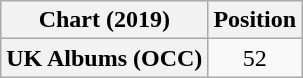<table class="wikitable plainrowheaders" style="text-align:center">
<tr>
<th scope="col">Chart (2019)</th>
<th scope="col">Position</th>
</tr>
<tr>
<th scope="row">UK Albums (OCC)</th>
<td>52</td>
</tr>
</table>
